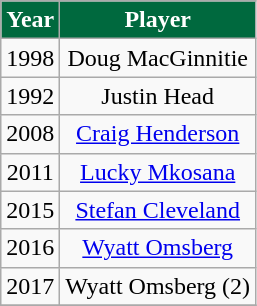<table class="wikitable sortable" border="1">
<tr align="center">
<th style="background:#00693e; color:White;">Year</th>
<th style="background:#00693e; color:White;">Player</th>
</tr>
<tr style="text-align:center;">
<td>1998</td>
<td>Doug MacGinnitie</td>
</tr>
<tr style="text-align:center;">
<td>1992</td>
<td>Justin Head</td>
</tr>
<tr style="text-align:center;">
<td>2008</td>
<td><a href='#'>Craig Henderson</a></td>
</tr>
<tr style="text-align:center;">
<td>2011</td>
<td><a href='#'>Lucky Mkosana</a></td>
</tr>
<tr style="text-align:center;">
<td>2015</td>
<td><a href='#'>Stefan Cleveland</a></td>
</tr>
<tr style="text-align:center;">
<td>2016</td>
<td><a href='#'>Wyatt Omsberg</a></td>
</tr>
<tr style="text-align:center;">
<td>2017</td>
<td>Wyatt Omsberg (2)</td>
</tr>
<tr>
</tr>
</table>
